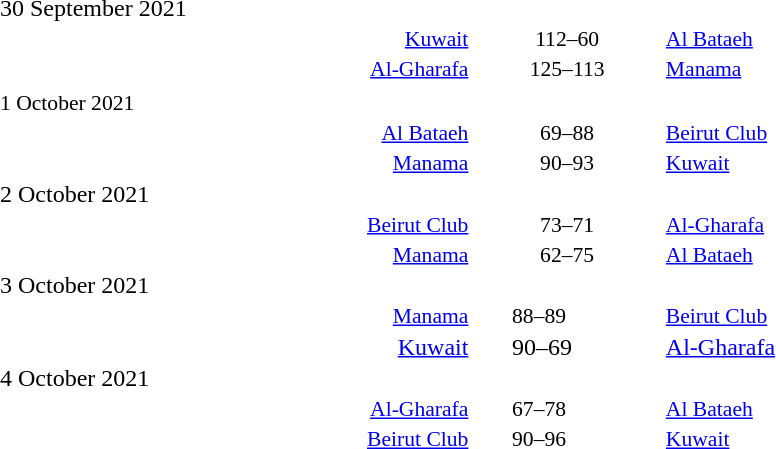<table style="width:100%;" cellspacing="1">
<tr>
<th width="25%"></th>
<th width="2%"></th>
<th width="6%"></th>
<th width="2%"></th>
<th width="25%"></th>
</tr>
<tr>
<td>30 September 2021</td>
</tr>
<tr style="font-size:90%">
<td align="right"><a href='#'>Kuwait</a> </td>
<td></td>
<td align="center">112–60</td>
<td></td>
<td> <a href='#'>Al Bataeh</a></td>
<td></td>
</tr>
<tr style="font-size:90%">
<td align="right"><a href='#'>Al-Gharafa</a> </td>
<td></td>
<td align="center">125–113</td>
<td></td>
<td> <a href='#'>Manama</a></td>
<td></td>
</tr>
<tr>
<td></td>
</tr>
<tr style="font-size:90%">
<td>1 October 2021</td>
</tr>
<tr style="font-size:90%">
<td align="right"><a href='#'>Al Bataeh</a> </td>
<td></td>
<td align="center">69–88</td>
<td></td>
<td> <a href='#'>Beirut Club</a></td>
<td></td>
</tr>
<tr style="font-size:90%">
<td align="right"><a href='#'>Manama</a> </td>
<td></td>
<td align="center">90–93</td>
<td></td>
<td> <a href='#'>Kuwait</a></td>
<td></td>
</tr>
<tr>
<td>2 October 2021</td>
</tr>
<tr style="font-size:90%">
<td align="right"><a href='#'>Beirut Club</a> </td>
<td></td>
<td align="center">73–71</td>
<td></td>
<td> <a href='#'>Al-Gharafa</a></td>
<td></td>
</tr>
<tr style="font-size:90%">
<td align="right"><a href='#'>Manama</a> </td>
<td></td>
<td align="center">62–75</td>
<td></td>
<td> <a href='#'>Al Bataeh</a></td>
<td></td>
</tr>
<tr>
<td>3 October 2021</td>
<td></td>
<td></td>
<td></td>
<td></td>
<td></td>
</tr>
<tr style="font-size:90%">
<td align="right"><a href='#'>Manama</a> </td>
<td></td>
<td>88–89</td>
<td></td>
<td> <a href='#'>Beirut Club</a></td>
<td></td>
</tr>
<tr>
<td align="right"><a href='#'>Kuwait</a> </td>
<td></td>
<td>90–69</td>
<td></td>
<td> <a href='#'>Al-Gharafa</a></td>
<td></td>
</tr>
<tr>
<td>4 October 2021</td>
<td></td>
<td></td>
<td></td>
<td></td>
<td></td>
</tr>
<tr style="font-size:90%">
<td align="right"><a href='#'>Al-Gharafa</a> </td>
<td></td>
<td>67–78</td>
<td></td>
<td> <a href='#'>Al Bataeh</a></td>
<td></td>
</tr>
<tr style="font-size:90%">
<td align="right"><a href='#'>Beirut Club</a>  </td>
<td></td>
<td>90–96</td>
<td></td>
<td> <a href='#'>Kuwait</a></td>
<td></td>
</tr>
</table>
